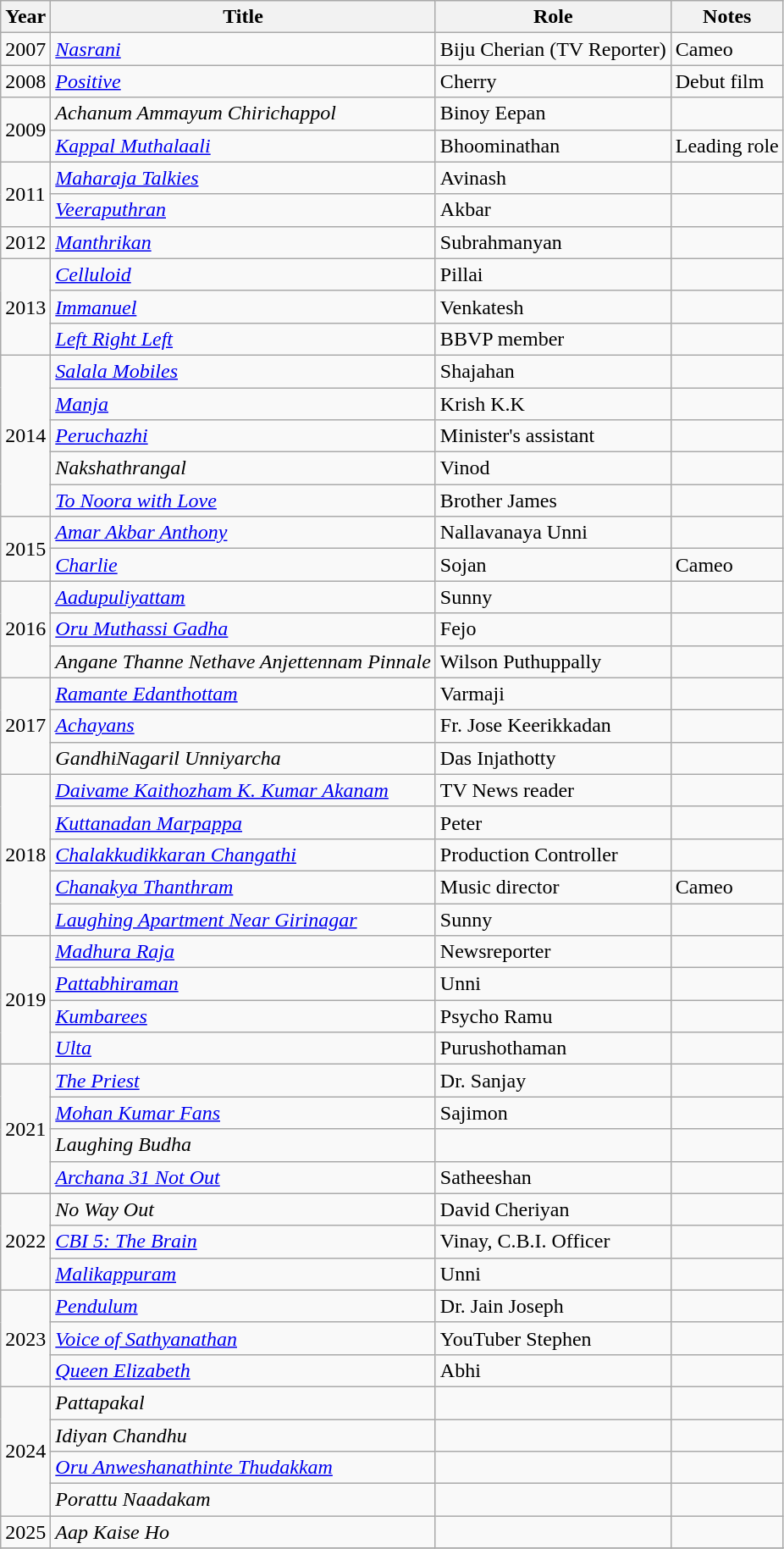<table class="wikitable sortable">
<tr>
<th>Year</th>
<th>Title</th>
<th>Role</th>
<th class="unsortable">Notes</th>
</tr>
<tr>
<td>2007</td>
<td><em><a href='#'>Nasrani</a></em></td>
<td>Biju Cherian (TV Reporter)</td>
<td>Cameo</td>
</tr>
<tr>
<td>2008</td>
<td><em><a href='#'>Positive</a></em></td>
<td>Cherry</td>
<td>Debut film</td>
</tr>
<tr>
<td rowspan=2>2009</td>
<td><em>Achanum Ammayum Chirichappol</em></td>
<td>Binoy Eepan</td>
<td></td>
</tr>
<tr>
<td><em><a href='#'>Kappal Muthalaali</a></em></td>
<td>Bhoominathan</td>
<td>Leading role</td>
</tr>
<tr>
<td rowspan=2>2011</td>
<td><em><a href='#'>Maharaja Talkies</a></em></td>
<td>Avinash</td>
<td></td>
</tr>
<tr>
<td><em><a href='#'>Veeraputhran</a></em></td>
<td>Akbar</td>
<td></td>
</tr>
<tr>
<td>2012</td>
<td><em><a href='#'>Manthrikan</a></em></td>
<td>Subrahmanyan</td>
<td></td>
</tr>
<tr>
<td rowspan=3>2013</td>
<td><em><a href='#'>Celluloid</a></em></td>
<td>Pillai</td>
<td></td>
</tr>
<tr>
<td><em><a href='#'>Immanuel</a></em></td>
<td>Venkatesh</td>
<td></td>
</tr>
<tr>
<td><em><a href='#'>Left Right Left</a></em></td>
<td>BBVP member</td>
<td></td>
</tr>
<tr>
<td rowspan=5>2014</td>
<td><em><a href='#'>Salala Mobiles</a></em></td>
<td>Shajahan</td>
<td></td>
</tr>
<tr>
<td><em><a href='#'>Manja</a></em></td>
<td>Krish K.K</td>
<td></td>
</tr>
<tr>
<td><em><a href='#'>Peruchazhi</a></em></td>
<td>Minister's assistant</td>
<td></td>
</tr>
<tr>
<td><em>Nakshathrangal</em></td>
<td>Vinod</td>
<td></td>
</tr>
<tr>
<td><em><a href='#'>To Noora with Love</a></em></td>
<td>Brother James</td>
<td></td>
</tr>
<tr>
<td rowspan=2>2015</td>
<td><em><a href='#'>Amar Akbar Anthony</a></em></td>
<td>Nallavanaya Unni</td>
<td></td>
</tr>
<tr>
<td><em><a href='#'>Charlie</a></em></td>
<td>Sojan</td>
<td>Cameo</td>
</tr>
<tr>
<td rowspan=3>2016</td>
<td><em><a href='#'>Aadupuliyattam</a></em></td>
<td>Sunny</td>
<td></td>
</tr>
<tr>
<td><em><a href='#'>Oru Muthassi Gadha</a></em></td>
<td>Fejo</td>
<td></td>
</tr>
<tr>
<td><em>Angane Thanne Nethave Anjettennam Pinnale</em></td>
<td>Wilson Puthuppally</td>
<td></td>
</tr>
<tr>
<td rowspan=3>2017</td>
<td><em><a href='#'>Ramante Edanthottam</a></em></td>
<td>Varmaji</td>
<td></td>
</tr>
<tr>
<td><em><a href='#'>Achayans</a></em></td>
<td>Fr. Jose Keerikkadan</td>
<td></td>
</tr>
<tr>
<td><em>GandhiNagaril Unniyarcha</em></td>
<td>Das Injathotty</td>
<td></td>
</tr>
<tr>
<td rowspan=5>2018</td>
<td><em><a href='#'>Daivame Kaithozham K. Kumar Akanam</a></em></td>
<td>TV News reader</td>
<td></td>
</tr>
<tr>
<td><em><a href='#'>Kuttanadan Marpappa</a></em></td>
<td>Peter</td>
<td></td>
</tr>
<tr>
<td><em><a href='#'>Chalakkudikkaran Changathi</a></em></td>
<td>Production Controller</td>
<td></td>
</tr>
<tr>
<td><em><a href='#'>Chanakya Thanthram</a></em></td>
<td>Music director</td>
<td>Cameo</td>
</tr>
<tr>
<td><em><a href='#'>Laughing Apartment Near Girinagar</a></em></td>
<td>Sunny</td>
<td></td>
</tr>
<tr>
<td rowspan=4>2019</td>
<td><em><a href='#'>Madhura Raja</a></em></td>
<td>Newsreporter</td>
<td></td>
</tr>
<tr>
<td><em><a href='#'>Pattabhiraman</a></em></td>
<td>Unni</td>
<td></td>
</tr>
<tr>
<td><em><a href='#'>Kumbarees</a></em></td>
<td>Psycho Ramu</td>
<td></td>
</tr>
<tr>
<td><em><a href='#'>Ulta</a></em></td>
<td>Purushothaman</td>
<td></td>
</tr>
<tr>
<td rowspan=4>2021</td>
<td><em><a href='#'>The Priest</a></em></td>
<td>Dr. Sanjay</td>
<td></td>
</tr>
<tr>
<td><em><a href='#'>Mohan Kumar Fans</a></em></td>
<td>Sajimon</td>
<td></td>
</tr>
<tr>
<td><em>Laughing Budha</em></td>
<td></td>
<td></td>
</tr>
<tr>
<td><em><a href='#'>Archana 31 Not Out</a></em></td>
<td>Satheeshan</td>
<td></td>
</tr>
<tr>
<td rowspan=3>2022</td>
<td><em>No Way Out</em></td>
<td>David Cheriyan</td>
<td></td>
</tr>
<tr>
<td><em><a href='#'>CBI 5: The Brain</a></em></td>
<td>Vinay, C.B.I. Officer</td>
<td></td>
</tr>
<tr>
<td><em><a href='#'>Malikappuram</a></em></td>
<td>Unni</td>
<td></td>
</tr>
<tr>
<td rowspan=3>2023</td>
<td><em><a href='#'>Pendulum</a></em></td>
<td>Dr. Jain Joseph</td>
<td></td>
</tr>
<tr>
<td><em><a href='#'>Voice of Sathyanathan</a></em></td>
<td>YouTuber Stephen</td>
<td></td>
</tr>
<tr>
<td><em><a href='#'>Queen Elizabeth</a></em></td>
<td>Abhi</td>
<td></td>
</tr>
<tr>
<td rowspan=4>2024</td>
<td><em>Pattapakal</em></td>
<td></td>
<td></td>
</tr>
<tr>
<td><em>Idiyan Chandhu</em></td>
<td></td>
<td></td>
</tr>
<tr>
<td><em><a href='#'>Oru Anweshanathinte Thudakkam</a></em></td>
<td></td>
<td></td>
</tr>
<tr>
<td><em>Porattu Naadakam</em></td>
<td></td>
<td></td>
</tr>
<tr>
<td>2025</td>
<td><em>Aap Kaise Ho</em></td>
<td></td>
<td></td>
</tr>
<tr>
</tr>
</table>
